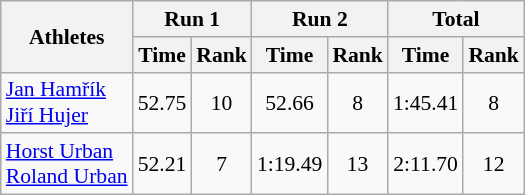<table class="wikitable" border="1" style="font-size:90%">
<tr>
<th rowspan="2">Athletes</th>
<th colspan="2">Run 1</th>
<th colspan="2">Run 2</th>
<th colspan="2">Total</th>
</tr>
<tr>
<th>Time</th>
<th>Rank</th>
<th>Time</th>
<th>Rank</th>
<th>Time</th>
<th>Rank</th>
</tr>
<tr>
<td><a href='#'>Jan Hamřík</a><br><a href='#'>Jiří Hujer</a></td>
<td align="center">52.75</td>
<td align="center">10</td>
<td align="center">52.66</td>
<td align="center">8</td>
<td align="center">1:45.41</td>
<td align="center">8</td>
</tr>
<tr>
<td><a href='#'>Horst Urban</a><br><a href='#'>Roland Urban</a></td>
<td align="center">52.21</td>
<td align="center">7</td>
<td align="center">1:19.49</td>
<td align="center">13</td>
<td align="center">2:11.70</td>
<td align="center">12</td>
</tr>
</table>
